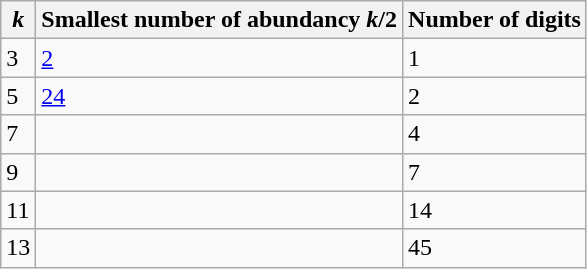<table class="wikitable sortable">
<tr>
<th><em>k</em></th>
<th>Smallest number of abundancy <em>k</em>/2</th>
<th>Number of digits</th>
</tr>
<tr>
<td>3</td>
<td><a href='#'>2</a></td>
<td>1</td>
</tr>
<tr>
<td>5</td>
<td><a href='#'>24</a></td>
<td>2</td>
</tr>
<tr>
<td>7</td>
<td></td>
<td>4</td>
</tr>
<tr>
<td>9</td>
<td></td>
<td>7</td>
</tr>
<tr>
<td>11</td>
<td></td>
<td>14</td>
</tr>
<tr>
<td>13</td>
<td></td>
<td>45</td>
</tr>
</table>
